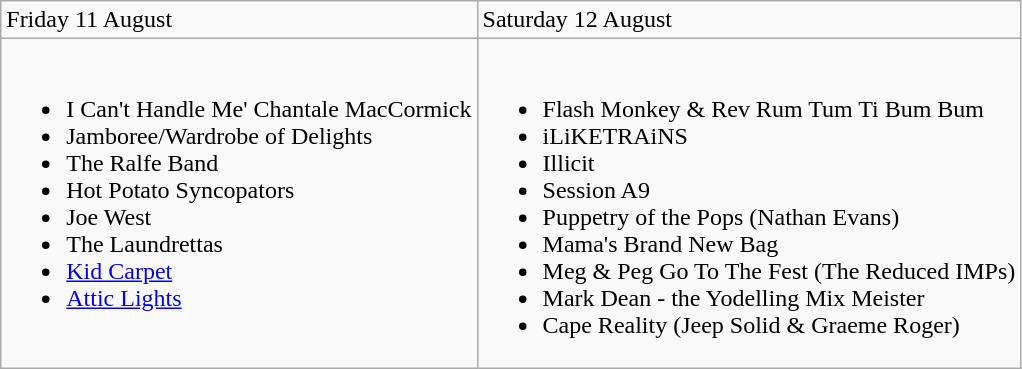<table class="wikitable">
<tr>
<td>Friday 11 August</td>
<td>Saturday 12 August</td>
</tr>
<tr valign="top">
<td><br><ul><li>I Can't Handle Me' Chantale MacCormick</li><li>Jamboree/Wardrobe of Delights</li><li>The Ralfe Band</li><li>Hot Potato Syncopators</li><li>Joe West</li><li>The Laundrettas</li><li><a href='#'>Kid Carpet</a></li><li><a href='#'>Attic Lights</a></li></ul></td>
<td><br><ul><li>Flash Monkey & Rev Rum Tum Ti Bum Bum</li><li>iLiKETRAiNS</li><li>Illicit</li><li>Session A9</li><li>Puppetry of the Pops (Nathan Evans)</li><li>Mama's Brand New Bag</li><li>Meg & Peg Go To The Fest (The Reduced IMPs)</li><li>Mark Dean - the Yodelling Mix Meister</li><li>Cape Reality (Jeep Solid & Graeme Roger)</li></ul></td>
</tr>
</table>
